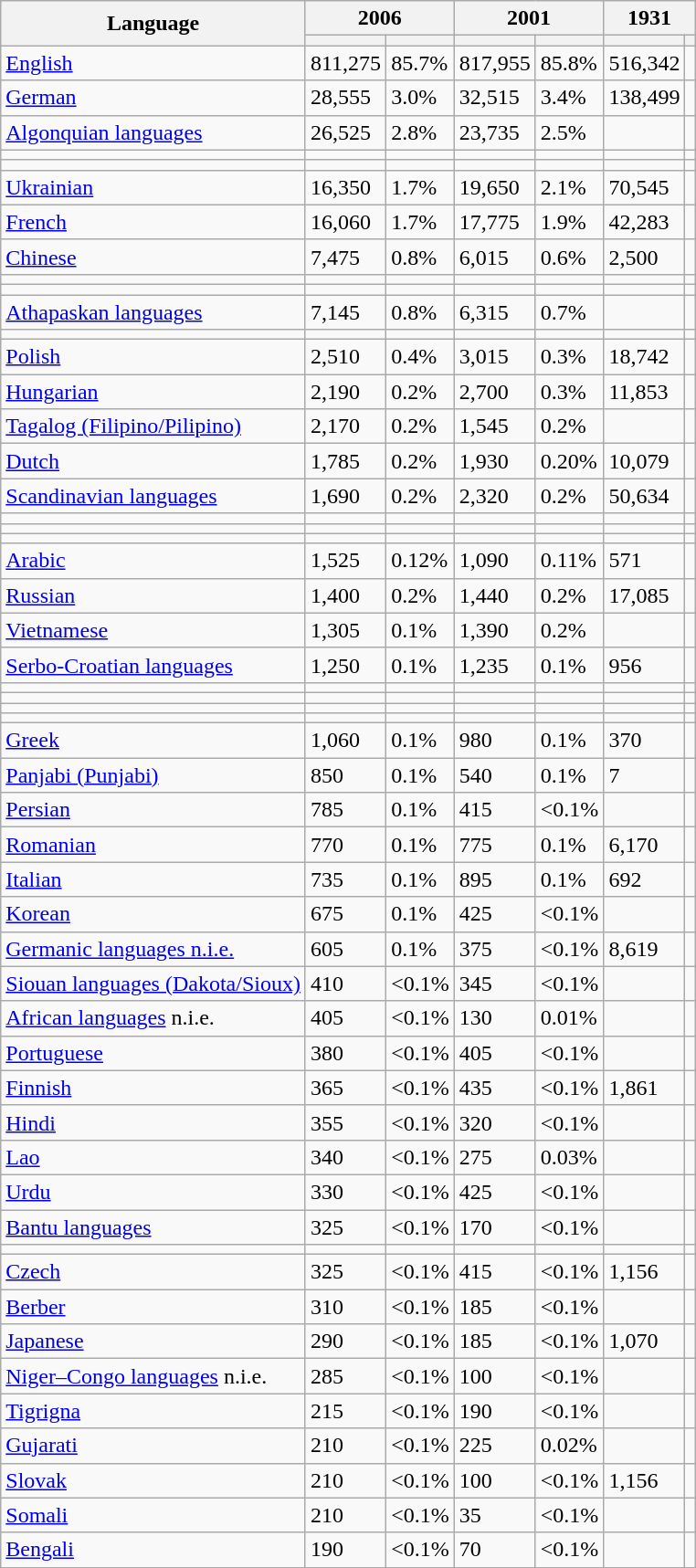<table class="wikitable collapsible sortable">
<tr>
<th rowspan="2">Language</th>
<th colspan="2">2006</th>
<th colspan="2">2001</th>
<th colspan="2">1931</th>
</tr>
<tr>
<th><a href='#'></a></th>
<th></th>
<th></th>
<th></th>
<th></th>
<th></th>
</tr>
<tr>
<td><a href='#'>English</a></td>
<td>811,275</td>
<td>85.7%</td>
<td>817,955</td>
<td>85.8%</td>
<td>516,342</td>
<td></td>
</tr>
<tr>
<td><a href='#'>German</a></td>
<td>28,555</td>
<td>3.0%</td>
<td>32,515</td>
<td>3.4%</td>
<td>138,499</td>
<td></td>
</tr>
<tr>
<td><a href='#'>Algonquian languages</a></td>
<td>26,525</td>
<td>2.8%</td>
<td>23,735</td>
<td>2.5%</td>
<td></td>
<td></td>
</tr>
<tr>
<td></td>
<td></td>
<td></td>
<td></td>
<td></td>
<td></td>
<td></td>
</tr>
<tr>
<td></td>
<td></td>
<td></td>
<td></td>
<td></td>
<td></td>
<td></td>
</tr>
<tr>
<td><a href='#'>Ukrainian</a></td>
<td>16,350</td>
<td>1.7%</td>
<td>19,650</td>
<td>2.1%</td>
<td>70,545</td>
<td></td>
</tr>
<tr>
<td><a href='#'>French</a></td>
<td>16,060</td>
<td>1.7%</td>
<td>17,775</td>
<td>1.9%</td>
<td>42,283</td>
<td></td>
</tr>
<tr>
<td><a href='#'>Chinese</a></td>
<td>7,475</td>
<td>0.8%</td>
<td>6,015</td>
<td>0.6%</td>
<td>2,500</td>
<td></td>
</tr>
<tr>
<td></td>
<td></td>
<td></td>
<td></td>
<td></td>
<td></td>
<td></td>
</tr>
<tr>
<td></td>
<td></td>
<td></td>
<td></td>
<td></td>
<td></td>
<td></td>
</tr>
<tr>
<td><a href='#'>Athapaskan languages</a></td>
<td>7,145</td>
<td>0.8%</td>
<td>6,315</td>
<td>0.7%</td>
<td></td>
<td></td>
</tr>
<tr>
<td></td>
<td></td>
<td></td>
<td></td>
<td></td>
<td></td>
<td></td>
</tr>
<tr>
<td><a href='#'>Polish</a></td>
<td>2,510</td>
<td>0.4%</td>
<td>3,015</td>
<td>0.3%</td>
<td>18,742</td>
<td></td>
</tr>
<tr>
<td><a href='#'>Hungarian</a></td>
<td>2,190</td>
<td>0.2%</td>
<td>2,700</td>
<td>0.3%</td>
<td>11,853</td>
<td></td>
</tr>
<tr>
<td><a href='#'>Tagalog (Filipino/Pilipino)</a></td>
<td>2,170</td>
<td>0.2%</td>
<td>1,545</td>
<td>0.2%</td>
<td></td>
<td></td>
</tr>
<tr>
<td><a href='#'>Dutch</a></td>
<td>1,785</td>
<td>0.2%</td>
<td>1,930</td>
<td>0.20%</td>
<td>10,079</td>
<td></td>
</tr>
<tr>
<td><a href='#'>Scandinavian languages</a></td>
<td>1,690</td>
<td>0.2%</td>
<td>2,320</td>
<td>0.2%</td>
<td>50,634</td>
<td></td>
</tr>
<tr>
<td></td>
<td></td>
<td></td>
<td></td>
<td></td>
<td></td>
<td></td>
</tr>
<tr>
<td></td>
<td></td>
<td></td>
<td></td>
<td></td>
<td></td>
<td></td>
</tr>
<tr>
<td></td>
<td></td>
<td></td>
<td></td>
<td></td>
<td></td>
<td></td>
</tr>
<tr>
<td><a href='#'>Arabic</a></td>
<td>1,525</td>
<td>0.12%</td>
<td>1,090</td>
<td>0.11%</td>
<td>571</td>
<td></td>
</tr>
<tr>
<td><a href='#'>Russian</a></td>
<td>1,400</td>
<td>0.2%</td>
<td>1,440</td>
<td>0.2%</td>
<td>17,085</td>
<td></td>
</tr>
<tr>
<td><a href='#'>Vietnamese</a></td>
<td>1,305</td>
<td>0.1%</td>
<td>1,390</td>
<td>0.2%</td>
<td></td>
<td></td>
</tr>
<tr>
<td><a href='#'>Serbo-Croatian languages</a></td>
<td>1,250</td>
<td>0.1%</td>
<td>1,235</td>
<td>0.1%</td>
<td>956</td>
<td></td>
</tr>
<tr>
<td></td>
<td></td>
<td></td>
<td></td>
<td></td>
<td></td>
<td></td>
</tr>
<tr>
<td></td>
<td></td>
<td></td>
<td></td>
<td></td>
<td></td>
<td></td>
</tr>
<tr>
<td></td>
<td></td>
<td></td>
<td></td>
<td></td>
<td></td>
<td></td>
</tr>
<tr>
<td></td>
<td></td>
<td></td>
<td></td>
<td></td>
<td></td>
<td></td>
</tr>
<tr>
<td><a href='#'>Greek</a></td>
<td>1,060</td>
<td>0.1%</td>
<td>980</td>
<td>0.1%</td>
<td>370</td>
<td></td>
</tr>
<tr>
<td><a href='#'>Panjabi (Punjabi)</a></td>
<td>850</td>
<td>0.1%</td>
<td>540</td>
<td>0.1%</td>
<td>7</td>
<td></td>
</tr>
<tr>
<td><a href='#'>Persian</a></td>
<td>785</td>
<td>0.1%</td>
<td>415</td>
<td><0.1%</td>
<td></td>
<td></td>
</tr>
<tr>
<td><a href='#'>Romanian</a></td>
<td>770</td>
<td>0.1%</td>
<td>775</td>
<td>0.1%</td>
<td>6,170</td>
<td></td>
</tr>
<tr>
<td><a href='#'>Italian</a></td>
<td>735</td>
<td>0.1%</td>
<td>895</td>
<td>0.1%</td>
<td>692</td>
<td></td>
</tr>
<tr>
<td><a href='#'>Korean</a></td>
<td>675</td>
<td>0.1%</td>
<td>425</td>
<td><0.1%</td>
<td></td>
<td></td>
</tr>
<tr>
<td><a href='#'>Germanic languages n.i.e.</a></td>
<td>605</td>
<td>0.1%</td>
<td>375</td>
<td><0.1%</td>
<td>8,619</td>
<td></td>
</tr>
<tr>
<td><a href='#'>Siouan languages (Dakota/Sioux)</a></td>
<td>410</td>
<td><0.1%</td>
<td>345</td>
<td><0.1%</td>
<td></td>
<td></td>
</tr>
<tr>
<td><a href='#'>African languages</a> n.i.e.</td>
<td>405</td>
<td><0.1%</td>
<td>130</td>
<td>0.01%</td>
<td></td>
<td></td>
</tr>
<tr>
<td><a href='#'>Portuguese</a></td>
<td>380</td>
<td><0.1%</td>
<td>405</td>
<td><0.1%</td>
<td></td>
<td></td>
</tr>
<tr>
<td><a href='#'>Finnish</a></td>
<td>365</td>
<td><0.1%</td>
<td>435</td>
<td><0.1%</td>
<td>1,861</td>
<td></td>
</tr>
<tr>
<td><a href='#'>Hindi</a></td>
<td>355</td>
<td><0.1%</td>
<td>320</td>
<td><0.1%</td>
<td></td>
<td></td>
</tr>
<tr>
<td><a href='#'>Lao</a></td>
<td>340</td>
<td><0.1%</td>
<td>275</td>
<td>0.03%</td>
<td></td>
<td></td>
</tr>
<tr>
<td><a href='#'>Urdu</a></td>
<td>330</td>
<td><0.1%</td>
<td>425</td>
<td><0.1%</td>
<td></td>
<td></td>
</tr>
<tr>
<td><a href='#'>Bantu languages</a></td>
<td>325</td>
<td><0.1%</td>
<td>170</td>
<td><0.1%</td>
<td></td>
<td></td>
</tr>
<tr>
<td></td>
<td></td>
<td></td>
<td></td>
<td></td>
<td></td>
<td></td>
</tr>
<tr>
<td><a href='#'>Czech</a></td>
<td>325</td>
<td><0.1%</td>
<td>415</td>
<td><0.1%</td>
<td>1,156</td>
<td></td>
</tr>
<tr>
<td><a href='#'>Berber</a></td>
<td>310</td>
<td><0.1%</td>
<td>185</td>
<td><0.1%</td>
<td></td>
<td></td>
</tr>
<tr>
<td><a href='#'>Japanese</a></td>
<td>290</td>
<td><0.1%</td>
<td>185</td>
<td><0.1%</td>
<td>1,070</td>
<td></td>
</tr>
<tr>
<td><a href='#'>Niger–Congo languages</a> n.i.e.</td>
<td>285</td>
<td><0.1%</td>
<td>100</td>
<td><0.1%</td>
<td></td>
<td></td>
</tr>
<tr>
<td><a href='#'>Tigrigna</a></td>
<td>215</td>
<td><0.1%</td>
<td>190</td>
<td><0.1%</td>
<td></td>
<td></td>
</tr>
<tr>
<td><a href='#'>Gujarati</a></td>
<td>210</td>
<td><0.1%</td>
<td>225</td>
<td>0.02%</td>
<td></td>
<td></td>
</tr>
<tr>
<td><a href='#'>Slovak</a></td>
<td>210</td>
<td><0.1%</td>
<td>100</td>
<td><0.1%</td>
<td>1,156</td>
<td></td>
</tr>
<tr>
<td><a href='#'>Somali</a></td>
<td>210</td>
<td><0.1%</td>
<td>35</td>
<td><0.1%</td>
<td></td>
<td></td>
</tr>
<tr>
<td><a href='#'>Bengali</a></td>
<td>190</td>
<td><0.1%</td>
<td>70</td>
<td><0.1%</td>
<td></td>
<td></td>
</tr>
</table>
